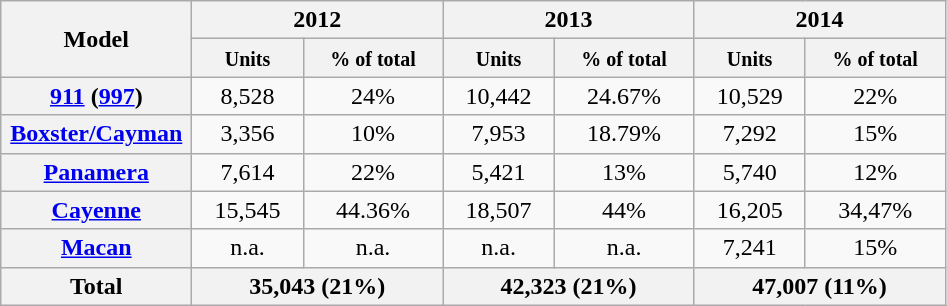<table class="wikitable" style="text-align:center; text-size:94%;">
<tr>
<th rowspan="2" style="width:120px;">Model</th>
<th colspan="2" style="width:160px;">2012</th>
<th colspan="2" style="width:160px;">2013</th>
<th colspan="2" style="width:160px;">2014</th>
</tr>
<tr>
<th><small>Units</small></th>
<th><small>% of total</small></th>
<th><small>Units</small></th>
<th><small>% of total</small></th>
<th><small>Units</small></th>
<th><small>% of total</small></th>
</tr>
<tr>
<th><a href='#'>911</a> (<a href='#'>997</a>)</th>
<td>8,528</td>
<td>24%</td>
<td>10,442</td>
<td>24.67%</td>
<td>10,529</td>
<td>22%</td>
</tr>
<tr>
<th><a href='#'>Boxster/Cayman</a></th>
<td>3,356</td>
<td>10%</td>
<td>7,953</td>
<td>18.79%</td>
<td>7,292</td>
<td>15%</td>
</tr>
<tr>
<th><a href='#'>Panamera</a></th>
<td>7,614</td>
<td>22%</td>
<td>5,421</td>
<td>13%</td>
<td>5,740</td>
<td>12%</td>
</tr>
<tr>
<th><a href='#'>Cayenne</a></th>
<td>15,545</td>
<td>44.36%</td>
<td>18,507</td>
<td>44%</td>
<td>16,205</td>
<td>34,47%</td>
</tr>
<tr>
<th><a href='#'>Macan</a></th>
<td>n.a.</td>
<td>n.a.</td>
<td>n.a.</td>
<td>n.a.</td>
<td>7,241</td>
<td>15%</td>
</tr>
<tr style="background:WhiteSmoke;">
<th>Total</th>
<th colspan=2>35,043 (21%)</th>
<th colspan=2>42,323 (21%)</th>
<th colspan=2>47,007 (11%)</th>
</tr>
</table>
